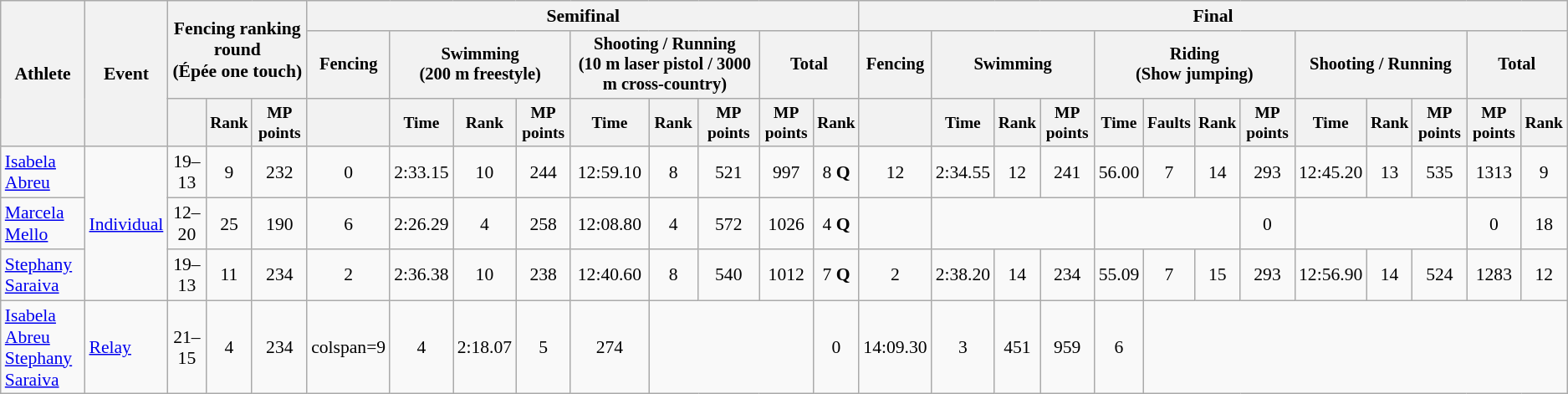<table class=wikitable style=font-size:90%;text-align:center>
<tr>
<th rowspan=3>Athlete</th>
<th rowspan=3>Event</th>
<th colspan=3 rowspan=2>Fencing ranking round<br><span>(Épée one touch)</span></th>
<th colspan=9>Semifinal</th>
<th colspan=13>Final</th>
</tr>
<tr style=font-size:95%>
<th>Fencing</th>
<th colspan=3>Swimming<br><span>(200 m freestyle)</span></th>
<th colspan=3>Shooting / Running<br><span>(10 m laser pistol / 3000 m cross-country)</span></th>
<th colspan=2>Total</th>
<th>Fencing</th>
<th colspan=3>Swimming</th>
<th colspan=4>Riding<br><span>(Show jumping)</span></th>
<th colspan=3>Shooting / Running</th>
<th colspan=2>Total</th>
</tr>
<tr style=font-size:90%>
<th></th>
<th>Rank</th>
<th>MP points</th>
<th></th>
<th>Time</th>
<th>Rank</th>
<th>MP points</th>
<th>Time</th>
<th>Rank</th>
<th>MP points</th>
<th>MP points</th>
<th>Rank</th>
<th></th>
<th>Time</th>
<th>Rank</th>
<th>MP points</th>
<th>Time</th>
<th>Faults</th>
<th>Rank</th>
<th>MP points</th>
<th>Time</th>
<th>Rank</th>
<th>MP points</th>
<th>MP points</th>
<th>Rank</th>
</tr>
<tr>
<td align=left><a href='#'>Isabela Abreu</a></td>
<td align=left rowspan=3><a href='#'>Individual</a></td>
<td>19–13</td>
<td>9</td>
<td>232</td>
<td>0</td>
<td>2:33.15</td>
<td>10</td>
<td>244</td>
<td>12:59.10</td>
<td>8</td>
<td>521</td>
<td>997</td>
<td>8 <strong>Q</strong></td>
<td>12</td>
<td>2:34.55</td>
<td>12</td>
<td>241</td>
<td>56.00</td>
<td>7</td>
<td>14</td>
<td>293</td>
<td>12:45.20</td>
<td>13</td>
<td>535</td>
<td>1313</td>
<td>9</td>
</tr>
<tr>
<td align=left><a href='#'>Marcela Mello</a></td>
<td>12–20</td>
<td>25</td>
<td>190</td>
<td>6</td>
<td>2:26.29</td>
<td>4</td>
<td>258</td>
<td>12:08.80</td>
<td>4</td>
<td>572</td>
<td>1026</td>
<td>4 <strong>Q</strong></td>
<td></td>
<td colspan=3></td>
<td colspan=3></td>
<td>0</td>
<td colspan=3></td>
<td>0</td>
<td>18</td>
</tr>
<tr>
<td align=left><a href='#'>Stephany Saraiva</a></td>
<td>19–13</td>
<td>11</td>
<td>234</td>
<td>2</td>
<td>2:36.38</td>
<td>10</td>
<td>238</td>
<td>12:40.60</td>
<td>8</td>
<td>540</td>
<td>1012</td>
<td>7 <strong>Q</strong></td>
<td>2</td>
<td>2:38.20</td>
<td>14</td>
<td>234</td>
<td>55.09</td>
<td>7</td>
<td>15</td>
<td>293</td>
<td>12:56.90</td>
<td>14</td>
<td>524</td>
<td>1283</td>
<td>12</td>
</tr>
<tr>
<td align=left><a href='#'>Isabela Abreu</a><br><a href='#'>Stephany Saraiva</a></td>
<td align=left><a href='#'>Relay</a></td>
<td>21–15</td>
<td>4</td>
<td>234</td>
<td>colspan=9 </td>
<td>4</td>
<td>2:18.07</td>
<td>5</td>
<td>274</td>
<td colspan=3></td>
<td>0</td>
<td>14:09.30</td>
<td>3</td>
<td>451</td>
<td>959</td>
<td>6</td>
</tr>
</table>
